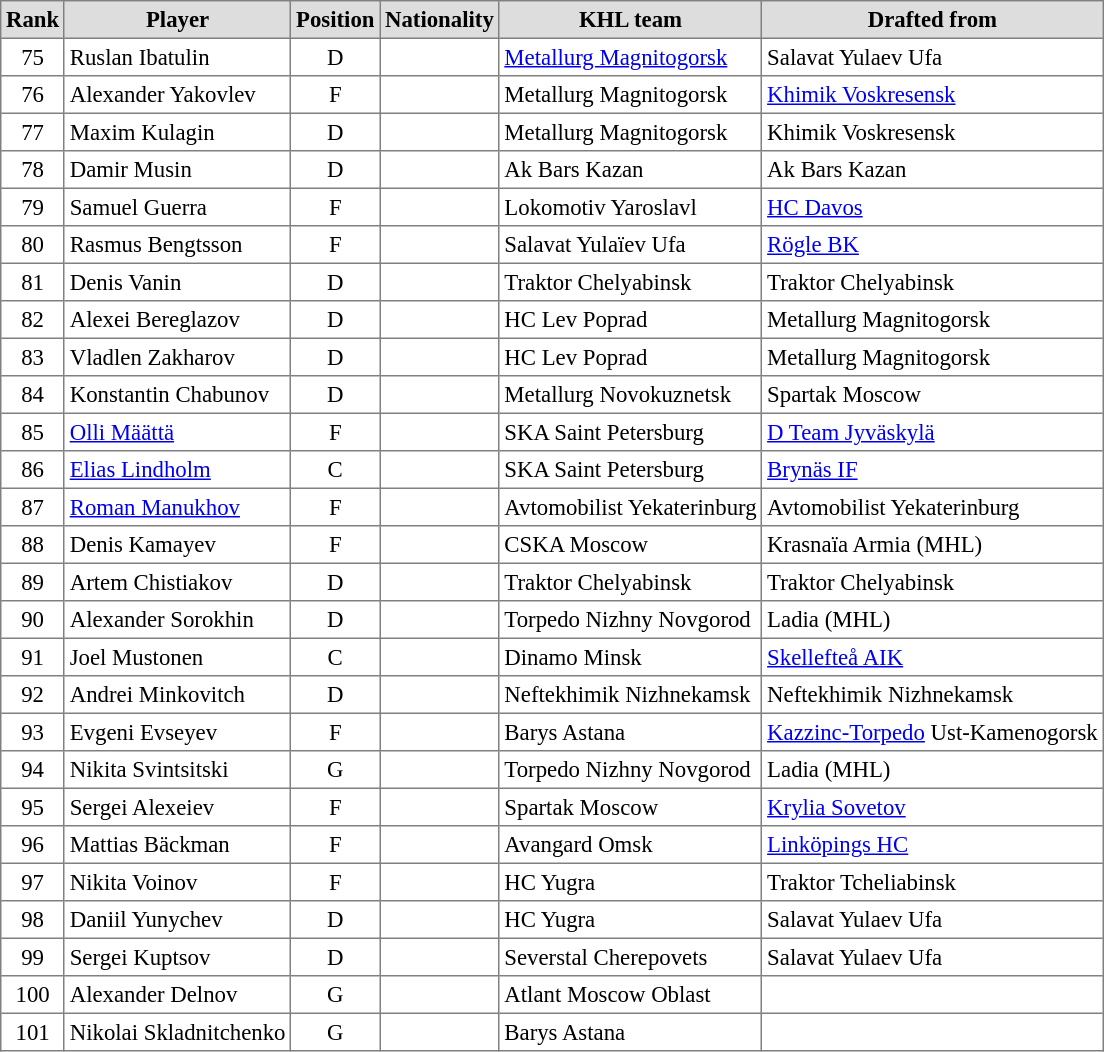<table cellpadding="3" cellspacing="0" border="1" style="font-size: 95%; text-align: left; border: gray solid 1px; border-collapse: collapse;">
<tr bgcolor="#dddddd" align="center">
<th>Rank</th>
<th>Player</th>
<th>Position</th>
<th>Nationality</th>
<th>KHL team</th>
<th>Drafted from</th>
</tr>
<tr>
<td align="center">75</td>
<td>Ruslan Ibatulin</td>
<td align="center">D</td>
<td></td>
<td><a href='#'>Metallurg Magnitogorsk</a></td>
<td>Salavat Yulaev Ufa</td>
</tr>
<tr>
<td align="center">76</td>
<td>Alexander Yakovlev</td>
<td align="center">F</td>
<td></td>
<td>Metallurg Magnitogorsk</td>
<td><a href='#'>Khimik Voskresensk</a></td>
</tr>
<tr>
<td align="center">77</td>
<td>Maxim Kulagin</td>
<td align="center">D</td>
<td></td>
<td>Metallurg Magnitogorsk</td>
<td>Khimik Voskresensk</td>
</tr>
<tr>
<td align="center">78</td>
<td>Damir Musin</td>
<td align="center">D</td>
<td></td>
<td>Ak Bars Kazan</td>
<td>Ak Bars Kazan</td>
</tr>
<tr>
<td align="center">79</td>
<td>Samuel Guerra</td>
<td align="center">F</td>
<td></td>
<td>Lokomotiv Yaroslavl</td>
<td><a href='#'>HC Davos</a></td>
</tr>
<tr>
<td align="center">80</td>
<td>Rasmus Bengtsson</td>
<td align="center">F</td>
<td></td>
<td>Salavat Yulaïev Ufa</td>
<td><a href='#'>Rögle BK</a></td>
</tr>
<tr>
<td align="center">81</td>
<td>Denis Vanin</td>
<td align="center">D</td>
<td></td>
<td>Traktor Chelyabinsk</td>
<td>Traktor Chelyabinsk</td>
</tr>
<tr>
<td align="center">82</td>
<td>Alexei Bereglazov</td>
<td align="center">D</td>
<td></td>
<td>HC Lev Poprad</td>
<td>Metallurg Magnitogorsk</td>
</tr>
<tr>
<td align="center">83</td>
<td>Vladlen Zakharov</td>
<td align="center">D</td>
<td></td>
<td>HC Lev Poprad</td>
<td>Metallurg Magnitogorsk</td>
</tr>
<tr>
<td align="center">84</td>
<td>Konstantin Chabunov</td>
<td align="center">D</td>
<td></td>
<td>Metallurg Novokuznetsk</td>
<td>Spartak Moscow</td>
</tr>
<tr>
<td align="center">85</td>
<td><a href='#'>Olli Määttä</a></td>
<td align="center">F</td>
<td></td>
<td>SKA Saint Petersburg</td>
<td><a href='#'>D Team Jyväskylä</a></td>
</tr>
<tr>
<td align="center">86</td>
<td><a href='#'>Elias Lindholm</a></td>
<td align="center">C</td>
<td></td>
<td>SKA Saint Petersburg</td>
<td><a href='#'>Brynäs IF</a></td>
</tr>
<tr>
<td align="center">87</td>
<td><a href='#'>Roman Manukhov</a></td>
<td align="center">F</td>
<td></td>
<td>Avtomobilist Yekaterinburg</td>
<td>Avtomobilist Yekaterinburg</td>
</tr>
<tr>
<td align="center">88</td>
<td>Denis Kamayev</td>
<td align="center">F</td>
<td></td>
<td>CSKA Moscow</td>
<td>Krasnaïa Armia (MHL)</td>
</tr>
<tr>
<td align="center">89</td>
<td>Artem Chistiakov</td>
<td align="center">D</td>
<td></td>
<td>Traktor Chelyabinsk</td>
<td>Traktor Chelyabinsk</td>
</tr>
<tr>
<td align="center">90</td>
<td>Alexander Sorokhin</td>
<td align="center">D</td>
<td></td>
<td>Torpedo Nizhny Novgorod</td>
<td>Ladia (MHL)</td>
</tr>
<tr>
<td align="center">91</td>
<td>Joel Mustonen</td>
<td align="center">C</td>
<td></td>
<td>Dinamo Minsk</td>
<td><a href='#'>Skellefteå AIK</a></td>
</tr>
<tr>
<td align="center">92</td>
<td>Andrei Minkovitch</td>
<td align="center">D</td>
<td></td>
<td>Neftekhimik Nizhnekamsk</td>
<td>Neftekhimik Nizhnekamsk</td>
</tr>
<tr>
<td align="center">93</td>
<td>Evgeni Evseyev</td>
<td align="center">F</td>
<td></td>
<td>Barys Astana</td>
<td><a href='#'>Kazzinc-Torpedo</a> Ust-Kamenogorsk</td>
</tr>
<tr>
<td align="center">94</td>
<td>Nikita Svintsitski</td>
<td align="center">G</td>
<td></td>
<td>Torpedo Nizhny Novgorod</td>
<td>Ladia (MHL)</td>
</tr>
<tr>
<td align="center">95</td>
<td>Sergei Alexeiev</td>
<td align="center">F</td>
<td></td>
<td>Spartak Moscow</td>
<td><a href='#'>Krylia Sovetov</a></td>
</tr>
<tr>
<td align="center">96</td>
<td>Mattias Bäckman</td>
<td align="center">F</td>
<td></td>
<td>Avangard Omsk</td>
<td><a href='#'>Linköpings HC</a></td>
</tr>
<tr>
<td align="center">97</td>
<td>Nikita Voinov</td>
<td align="center">F</td>
<td></td>
<td>HC Yugra</td>
<td>Traktor Tcheliabinsk</td>
</tr>
<tr>
<td align="center">98</td>
<td>Daniil Yunychev</td>
<td align="center">D</td>
<td></td>
<td>HC Yugra</td>
<td>Salavat Yulaev Ufa</td>
</tr>
<tr>
<td align="center">99</td>
<td>Sergei Kuptsov</td>
<td align="center">D</td>
<td></td>
<td>Severstal Cherepovets</td>
<td>Salavat Yulaev Ufa</td>
</tr>
<tr>
<td align="center">100</td>
<td>Alexander Delnov</td>
<td align="center">G</td>
<td></td>
<td>Atlant Moscow Oblast</td>
<td></td>
</tr>
<tr>
<td align="center">101</td>
<td>Nikolai Skladnitchenko</td>
<td align="center">G</td>
<td></td>
<td>Barys Astana</td>
<td></td>
</tr>
</table>
